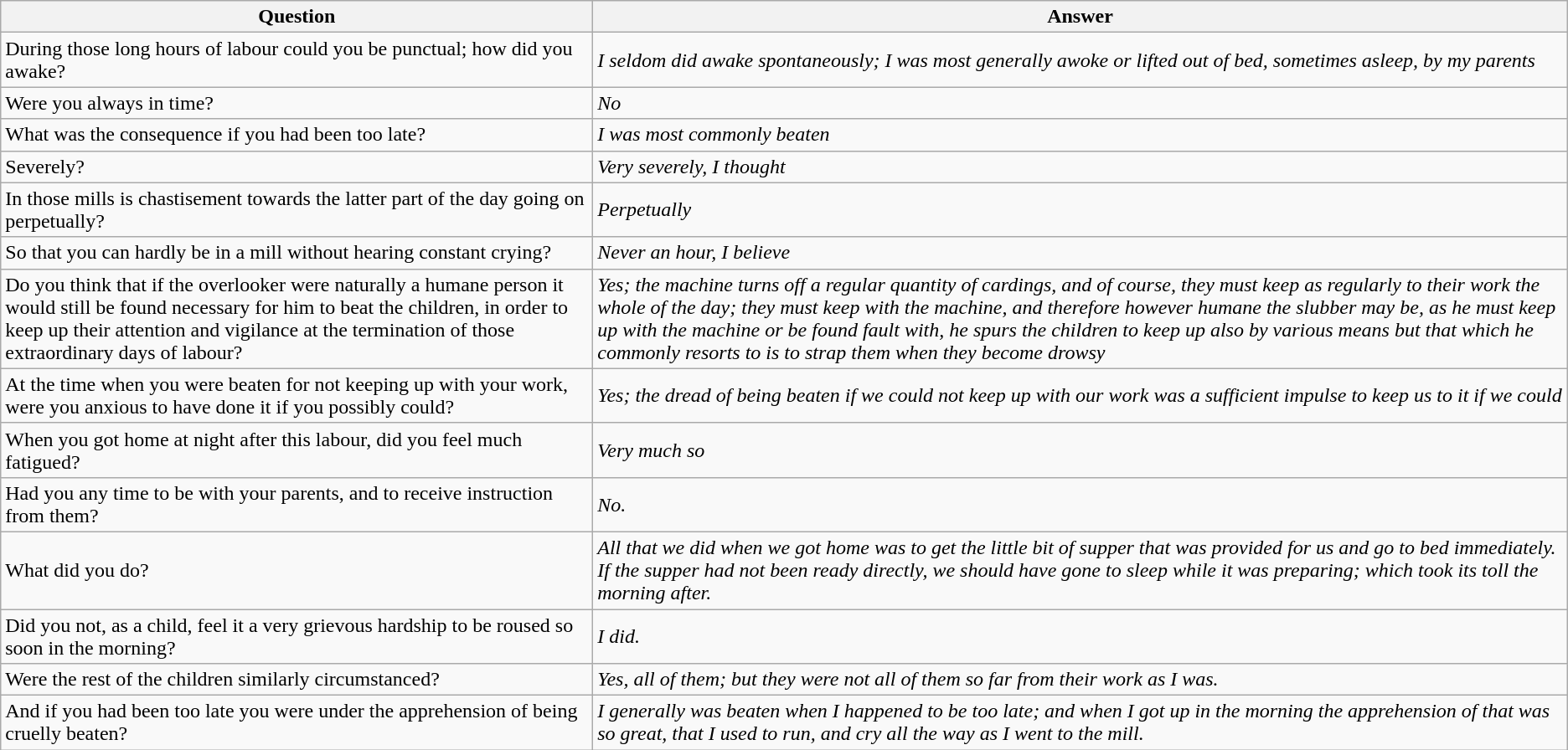<table class="wikitable">
<tr>
<th>Question</th>
<th>Answer</th>
</tr>
<tr>
<td>During those long hours of labour could you be punctual; how did you awake?</td>
<td><em>I seldom did awake spontaneously; I was most generally awoke or lifted out of bed, sometimes asleep, by my parents</em></td>
</tr>
<tr>
<td>Were you always in time?</td>
<td><em>No</em></td>
</tr>
<tr>
<td>What was the consequence if you had been too late?</td>
<td><em>I was most commonly beaten</em></td>
</tr>
<tr>
<td>Severely?</td>
<td><em>Very severely, I thought</em></td>
</tr>
<tr>
<td>In those mills is chastisement towards the latter part of the day going on perpetually?</td>
<td><em>Perpetually</em></td>
</tr>
<tr>
<td>So that you can hardly be in a mill without hearing constant crying?</td>
<td><em>Never an hour, I believe</em></td>
</tr>
<tr>
<td>Do you think that if the overlooker were naturally a humane person it would still be found necessary for him to beat the children, in order to keep up their attention and vigilance at the termination of those extraordinary days of labour?</td>
<td><em>Yes; the machine turns off a regular quantity of cardings, and of course, they must keep as regularly to their work the whole of the day; they must keep with the machine, and therefore however humane the slubber may be, as he must keep up with the machine or be found fault with, he spurs the children to keep up also by various means but that which he commonly resorts to is to strap them when they become drowsy</em></td>
</tr>
<tr>
<td>At the time when you were beaten for not keeping up with your work, were you anxious to have done it if you possibly could?</td>
<td><em>Yes; the dread of being beaten if we could not keep up with our work was a sufficient impulse to keep us to it if we could</em></td>
</tr>
<tr>
<td>When you got home at night after this labour, did you feel much fatigued?</td>
<td><em>Very much so</em></td>
</tr>
<tr>
<td>Had you any time to be with your parents, and to receive instruction from them?</td>
<td><em>No.</em></td>
</tr>
<tr>
<td>What did you do?</td>
<td><em>All that we did when we got home was to get the little bit of supper that was provided for us and go to bed immediately. If the supper had not been ready directly, we should have gone to sleep while it was preparing; which took its toll the morning after.</em></td>
</tr>
<tr>
<td>Did you not, as a child, feel it a very grievous hardship to be roused so soon in the morning?</td>
<td><em>I did.</em></td>
</tr>
<tr>
<td>Were the rest of the children similarly circumstanced?</td>
<td><em>Yes, all of them; but they were not all of them so far from their work as I was.</em></td>
</tr>
<tr>
<td>And if you had been too late you were under the apprehension of being cruelly beaten?</td>
<td><em>I generally was beaten when I happened to be too late; and when I got up in the morning the apprehension of that was so great, that I used to run, and cry all the way as I went to the mill.</em></td>
</tr>
</table>
